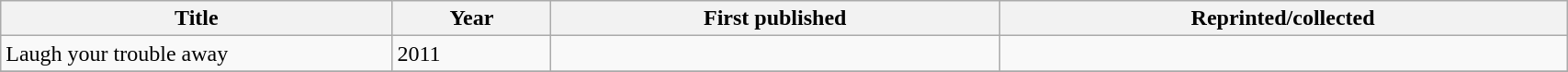<table class='wikitable sortable' width='90%'>
<tr>
<th width=25%>Title</th>
<th>Year</th>
<th>First published</th>
<th>Reprinted/collected</th>
</tr>
<tr>
<td>Laugh your trouble away</td>
<td>2011</td>
<td></td>
<td></td>
</tr>
<tr>
</tr>
</table>
